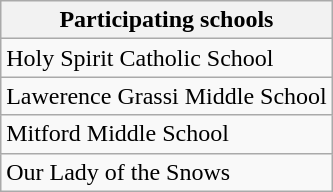<table class="wikitable" align=right>
<tr>
<th>Participating schools</th>
</tr>
<tr>
<td>Holy Spirit Catholic School</td>
</tr>
<tr>
<td>Lawerence Grassi Middle School</td>
</tr>
<tr>
<td>Mitford Middle School</td>
</tr>
<tr>
<td>Our Lady of the Snows</td>
</tr>
</table>
